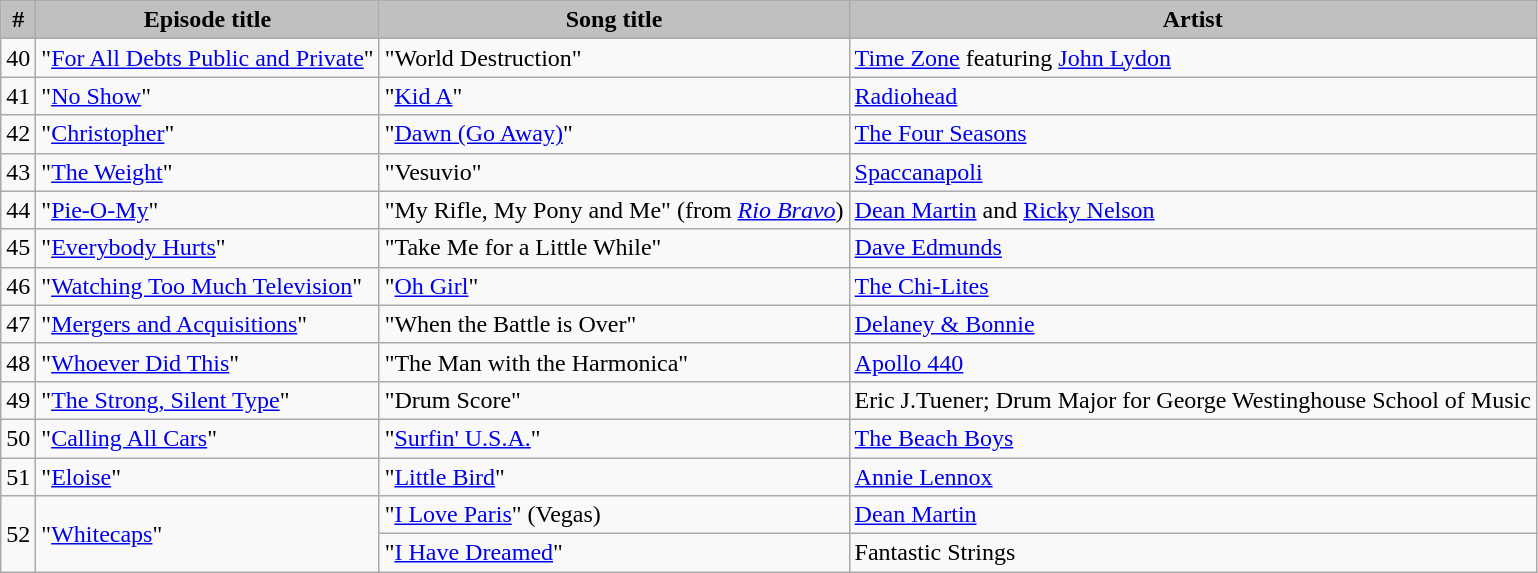<table class="wikitable">
<tr>
<th style="background-color:silver;">#</th>
<th style="background-color:silver;">Episode title</th>
<th style="background-color:silver;">Song title</th>
<th style="background-color:silver;">Artist</th>
</tr>
<tr>
<td>40</td>
<td>"<a href='#'>For All Debts Public and Private</a>"</td>
<td>"World Destruction"</td>
<td><a href='#'>Time Zone</a> featuring <a href='#'>John Lydon</a></td>
</tr>
<tr>
<td>41</td>
<td>"<a href='#'>No Show</a>"</td>
<td>"<a href='#'>Kid A</a>"</td>
<td><a href='#'>Radiohead</a></td>
</tr>
<tr>
<td>42</td>
<td>"<a href='#'>Christopher</a>"</td>
<td>"<a href='#'>Dawn (Go Away)</a>"</td>
<td><a href='#'>The Four Seasons</a></td>
</tr>
<tr>
<td>43</td>
<td>"<a href='#'>The Weight</a>"</td>
<td>"Vesuvio"</td>
<td><a href='#'>Spaccanapoli</a></td>
</tr>
<tr>
<td>44</td>
<td>"<a href='#'>Pie-O-My</a>"</td>
<td>"My Rifle, My Pony and Me" (from <em><a href='#'>Rio Bravo</a></em>)</td>
<td><a href='#'>Dean Martin</a> and <a href='#'>Ricky Nelson</a></td>
</tr>
<tr>
<td>45</td>
<td>"<a href='#'>Everybody Hurts</a>"</td>
<td>"Take Me for a Little While"</td>
<td><a href='#'>Dave Edmunds</a></td>
</tr>
<tr>
<td>46</td>
<td>"<a href='#'>Watching Too Much Television</a>"</td>
<td>"<a href='#'>Oh Girl</a>"</td>
<td><a href='#'>The Chi-Lites</a></td>
</tr>
<tr>
<td>47</td>
<td>"<a href='#'>Mergers and Acquisitions</a>"</td>
<td>"When the Battle is Over"</td>
<td><a href='#'>Delaney & Bonnie</a></td>
</tr>
<tr>
<td>48</td>
<td>"<a href='#'>Whoever Did This</a>"</td>
<td>"The Man with the Harmonica"</td>
<td><a href='#'>Apollo 440</a></td>
</tr>
<tr>
<td>49</td>
<td>"<a href='#'>The Strong, Silent Type</a>"</td>
<td>"Drum Score"</td>
<td>Eric J.Tuener; Drum Major for George Westinghouse School of Music</td>
</tr>
<tr>
<td>50</td>
<td>"<a href='#'>Calling All Cars</a>"</td>
<td>"<a href='#'>Surfin' U.S.A.</a>"</td>
<td><a href='#'>The Beach Boys</a></td>
</tr>
<tr>
<td>51</td>
<td>"<a href='#'>Eloise</a>"</td>
<td>"<a href='#'>Little Bird</a>"</td>
<td><a href='#'>Annie Lennox</a></td>
</tr>
<tr>
<td rowspan="2">52</td>
<td rowspan="2">"<a href='#'>Whitecaps</a>"</td>
<td>"<a href='#'>I Love Paris</a>" (Vegas)</td>
<td><a href='#'>Dean Martin</a></td>
</tr>
<tr>
<td>"<a href='#'>I Have Dreamed</a>"</td>
<td>Fantastic Strings</td>
</tr>
</table>
